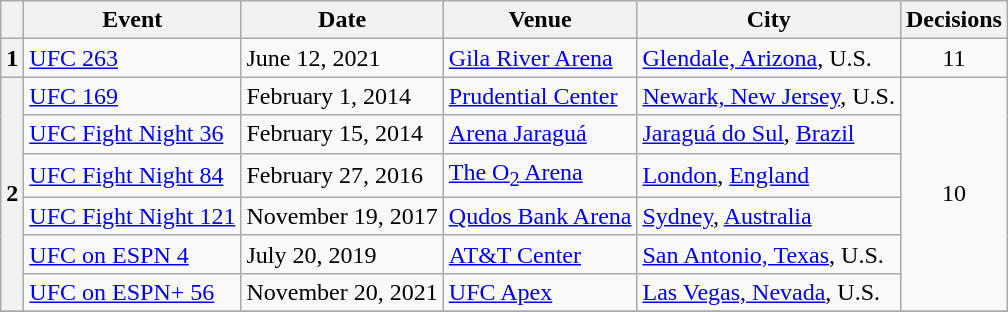<table class=wikitable>
<tr>
<th></th>
<th>Event</th>
<th>Date</th>
<th>Venue</th>
<th>City</th>
<th>Decisions</th>
</tr>
<tr>
<th rowspan=1>1</th>
<td><a href='#'>UFC 263</a></td>
<td>June 12, 2021</td>
<td><a href='#'>Gila River Arena</a></td>
<td><a href='#'>Glendale, Arizona</a>, U.S.</td>
<td rowspan=1 align=center>11</td>
</tr>
<tr>
<th rowspan=6>2</th>
<td><a href='#'>UFC 169</a></td>
<td>February 1, 2014</td>
<td><a href='#'>Prudential Center</a></td>
<td><a href='#'>Newark, New Jersey</a>, U.S.</td>
<td rowspan=6 align=center>10</td>
</tr>
<tr>
<td><a href='#'>UFC Fight Night 36</a></td>
<td>February 15, 2014</td>
<td><a href='#'>Arena Jaraguá</a></td>
<td><a href='#'>Jaraguá do Sul</a>, <a href='#'>Brazil</a></td>
</tr>
<tr>
<td><a href='#'>UFC Fight Night 84</a></td>
<td>February 27, 2016</td>
<td><a href='#'>The O<sub>2</sub> Arena</a></td>
<td><a href='#'>London</a>, <a href='#'>England</a></td>
</tr>
<tr>
<td><a href='#'>UFC Fight Night 121</a></td>
<td>November 19, 2017</td>
<td><a href='#'>Qudos Bank Arena</a></td>
<td><a href='#'>Sydney</a>, <a href='#'>Australia</a></td>
</tr>
<tr>
<td><a href='#'>UFC on ESPN 4</a></td>
<td>July 20, 2019</td>
<td><a href='#'>AT&T Center</a></td>
<td><a href='#'>San Antonio, Texas</a>, U.S.</td>
</tr>
<tr>
<td><a href='#'>UFC on ESPN+ 56</a></td>
<td>November 20, 2021</td>
<td><a href='#'>UFC Apex</a></td>
<td><a href='#'>Las Vegas, Nevada</a>, U.S.</td>
</tr>
<tr>
</tr>
</table>
